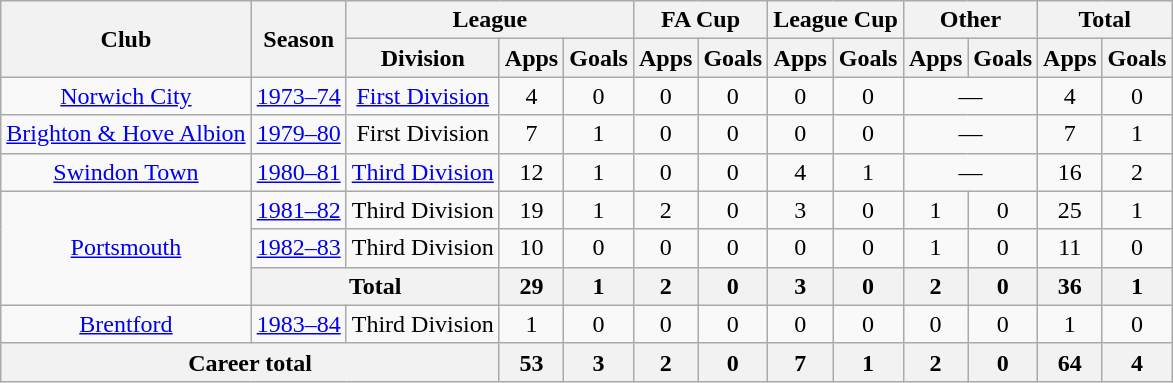<table class="wikitable" style="text-align: center;">
<tr>
<th rowspan="2">Club</th>
<th rowspan="2">Season</th>
<th colspan="3">League</th>
<th colspan="2">FA Cup</th>
<th colspan="2">League Cup</th>
<th colspan="2">Other</th>
<th colspan="2">Total</th>
</tr>
<tr>
<th>Division</th>
<th>Apps</th>
<th>Goals</th>
<th>Apps</th>
<th>Goals</th>
<th>Apps</th>
<th>Goals</th>
<th>Apps</th>
<th>Goals</th>
<th>Apps</th>
<th>Goals</th>
</tr>
<tr>
<td><a href='#'>Norwich City</a></td>
<td><a href='#'>1973–74</a></td>
<td><a href='#'>First Division</a></td>
<td>4</td>
<td>0</td>
<td>0</td>
<td>0</td>
<td>0</td>
<td>0</td>
<td colspan="2">—</td>
<td>4</td>
<td>0</td>
</tr>
<tr>
<td><a href='#'>Brighton & Hove Albion</a></td>
<td><a href='#'>1979–80</a></td>
<td>First Division</td>
<td>7</td>
<td>1</td>
<td>0</td>
<td>0</td>
<td>0</td>
<td>0</td>
<td colspan="2">—</td>
<td>7</td>
<td>1</td>
</tr>
<tr>
<td><a href='#'>Swindon Town</a></td>
<td><a href='#'>1980–81</a></td>
<td><a href='#'>Third Division</a></td>
<td>12</td>
<td>1</td>
<td>0</td>
<td>0</td>
<td>4</td>
<td>1</td>
<td colspan="2">—</td>
<td>16</td>
<td>2</td>
</tr>
<tr>
<td rowspan="3"><a href='#'>Portsmouth</a></td>
<td><a href='#'>1981–82</a></td>
<td>Third Division</td>
<td>19</td>
<td>1</td>
<td>2</td>
<td>0</td>
<td>3</td>
<td>0</td>
<td>1</td>
<td>0</td>
<td>25</td>
<td>1</td>
</tr>
<tr>
<td><a href='#'>1982–83</a></td>
<td>Third Division</td>
<td>10</td>
<td>0</td>
<td>0</td>
<td>0</td>
<td>0</td>
<td>0</td>
<td>1</td>
<td>0</td>
<td>11</td>
<td>0</td>
</tr>
<tr>
<th colspan="2">Total</th>
<th>29</th>
<th>1</th>
<th>2</th>
<th>0</th>
<th>3</th>
<th>0</th>
<th>2</th>
<th>0</th>
<th>36</th>
<th>1</th>
</tr>
<tr>
<td><a href='#'>Brentford</a></td>
<td><a href='#'>1983–84</a></td>
<td>Third Division</td>
<td>1</td>
<td>0</td>
<td>0</td>
<td>0</td>
<td>0</td>
<td>0</td>
<td>0</td>
<td>0</td>
<td>1</td>
<td>0</td>
</tr>
<tr>
<th colspan="3">Career total</th>
<th>53</th>
<th>3</th>
<th>2</th>
<th>0</th>
<th>7</th>
<th>1</th>
<th>2</th>
<th>0</th>
<th>64</th>
<th>4</th>
</tr>
</table>
